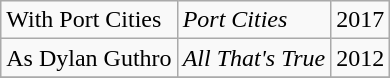<table class="wikitable">
<tr>
<td>With Port Cities</td>
<td><em>Port Cities</em></td>
<td>2017</td>
</tr>
<tr>
<td>As Dylan Guthro</td>
<td><em>All That's True</em></td>
<td>2012</td>
</tr>
<tr>
</tr>
</table>
